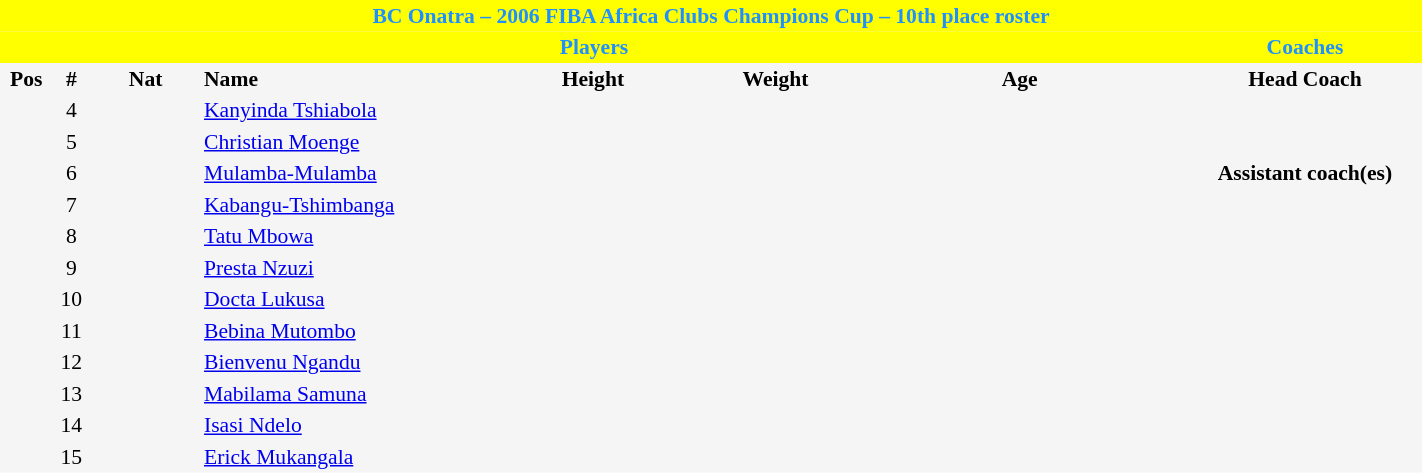<table border=0 cellpadding=2 cellspacing=0  |- bgcolor=#f5f5f5 style="text-align:center; font-size:90%;" width=75%>
<tr>
<td colspan="8" style="background: yellow; color: #1e90ff"><strong>BC Onatra – 2006 FIBA Africa Clubs Champions Cup – 10th place roster</strong></td>
</tr>
<tr>
<td colspan="7" style="background: yellow; color: #1e90ff"><strong>Players</strong></td>
<td style="background: yellow; color: #1e90ff"><strong>Coaches</strong></td>
</tr>
<tr style="background=#f5f5f5; color: black">
<th width=5px>Pos</th>
<th width=5px>#</th>
<th width=50px>Nat</th>
<th width=135px align=left>Name</th>
<th width=100px>Height</th>
<th width=70px>Weight</th>
<th width=160px>Age</th>
<th width=110px>Head Coach</th>
</tr>
<tr>
<td></td>
<td>4</td>
<td></td>
<td align=left><a href='#'>Kanyinda Tshiabola</a></td>
<td></td>
<td></td>
<td><span></span></td>
<td></td>
</tr>
<tr>
<td></td>
<td>5</td>
<td></td>
<td align=left><a href='#'>Christian Moenge</a></td>
<td></td>
<td></td>
<td><span></span></td>
</tr>
<tr>
<td></td>
<td>6</td>
<td></td>
<td align=left><a href='#'>Mulamba-Mulamba</a></td>
<td></td>
<td></td>
<td><span></span></td>
<td><strong>Assistant coach(es)</strong></td>
</tr>
<tr>
<td></td>
<td>7</td>
<td></td>
<td align=left><a href='#'>Kabangu-Tshimbanga</a></td>
<td></td>
<td></td>
<td><span></span></td>
</tr>
<tr>
<td></td>
<td>8</td>
<td></td>
<td align=left><a href='#'>Tatu Mbowa</a></td>
<td></td>
<td></td>
<td><span></span></td>
</tr>
<tr>
<td></td>
<td>9</td>
<td></td>
<td align=left><a href='#'>Presta Nzuzi</a></td>
<td></td>
<td></td>
<td><span></span></td>
</tr>
<tr>
<td></td>
<td>10</td>
<td></td>
<td align=left><a href='#'>Docta Lukusa</a></td>
<td></td>
<td></td>
<td><span></span></td>
</tr>
<tr>
<td></td>
<td>11</td>
<td></td>
<td align=left><a href='#'>Bebina Mutombo</a></td>
<td></td>
<td></td>
<td><span></span></td>
</tr>
<tr>
<td></td>
<td>12</td>
<td></td>
<td align=left><a href='#'>Bienvenu Ngandu</a></td>
<td></td>
<td></td>
<td><span></span></td>
<td></td>
</tr>
<tr>
<td></td>
<td>13</td>
<td></td>
<td align=left><a href='#'>Mabilama Samuna</a></td>
<td></td>
<td></td>
<td><span></span></td>
<td></td>
</tr>
<tr>
<td></td>
<td>14</td>
<td></td>
<td align=left><a href='#'>Isasi Ndelo</a></td>
<td></td>
<td></td>
<td><span></span></td>
<td></td>
</tr>
<tr>
<td></td>
<td>15</td>
<td></td>
<td align=left><a href='#'>Erick Mukangala</a></td>
<td></td>
<td></td>
<td><span></span></td>
</tr>
</table>
